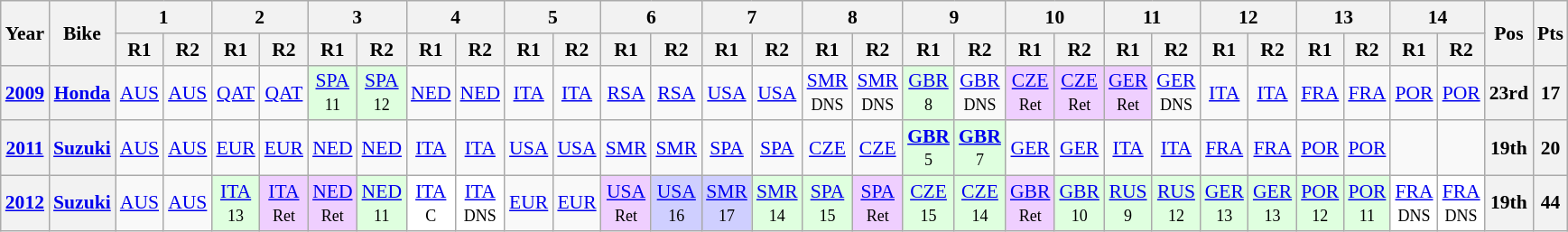<table class="wikitable" style="text-align:center; font-size:90%">
<tr>
<th style="vertical-align:middle;" rowspan="2">Year</th>
<th style="vertical-align:middle;" rowspan="2">Bike</th>
<th colspan=2>1</th>
<th colspan=2>2</th>
<th colspan=2>3</th>
<th colspan=2>4</th>
<th colspan=2>5</th>
<th colspan=2>6</th>
<th colspan=2>7</th>
<th colspan=2>8</th>
<th colspan=2>9</th>
<th colspan=2>10</th>
<th colspan=2>11</th>
<th colspan=2>12</th>
<th colspan=2>13</th>
<th colspan=2>14</th>
<th rowspan=2>Pos</th>
<th rowspan=2>Pts</th>
</tr>
<tr>
<th>R1</th>
<th>R2</th>
<th>R1</th>
<th>R2</th>
<th>R1</th>
<th>R2</th>
<th>R1</th>
<th>R2</th>
<th>R1</th>
<th>R2</th>
<th>R1</th>
<th>R2</th>
<th>R1</th>
<th>R2</th>
<th>R1</th>
<th>R2</th>
<th>R1</th>
<th>R2</th>
<th>R1</th>
<th>R2</th>
<th>R1</th>
<th>R2</th>
<th>R1</th>
<th>R2</th>
<th>R1</th>
<th>R2</th>
<th>R1</th>
<th>R2</th>
</tr>
<tr>
<th><a href='#'>2009</a></th>
<th><a href='#'>Honda</a></th>
<td><a href='#'>AUS</a></td>
<td><a href='#'>AUS</a></td>
<td><a href='#'>QAT</a></td>
<td><a href='#'>QAT</a></td>
<td style="background:#dfffdf;"><a href='#'>SPA</a><br><small>11</small></td>
<td style="background:#dfffdf;"><a href='#'>SPA</a><br><small>12</small></td>
<td><a href='#'>NED</a></td>
<td><a href='#'>NED</a></td>
<td><a href='#'>ITA</a></td>
<td><a href='#'>ITA</a></td>
<td><a href='#'>RSA</a></td>
<td><a href='#'>RSA</a></td>
<td><a href='#'>USA</a></td>
<td><a href='#'>USA</a></td>
<td><a href='#'>SMR</a><br><small>DNS</small></td>
<td><a href='#'>SMR</a><br><small>DNS</small></td>
<td style="background:#dfffdf;"><a href='#'>GBR</a><br><small>8</small></td>
<td><a href='#'>GBR</a><br><small>DNS</small></td>
<td style="background:#efcfff;"><a href='#'>CZE</a><br><small>Ret</small></td>
<td style="background:#efcfff;"><a href='#'>CZE</a><br><small>Ret</small></td>
<td style="background:#efcfff;"><a href='#'>GER</a><br><small>Ret</small></td>
<td><a href='#'>GER</a><br><small>DNS</small></td>
<td><a href='#'>ITA</a></td>
<td><a href='#'>ITA</a></td>
<td><a href='#'>FRA</a></td>
<td><a href='#'>FRA</a></td>
<td><a href='#'>POR</a></td>
<td><a href='#'>POR</a></td>
<th>23rd</th>
<th>17</th>
</tr>
<tr>
<th><a href='#'>2011</a></th>
<th><a href='#'>Suzuki</a></th>
<td><a href='#'>AUS</a></td>
<td><a href='#'>AUS</a></td>
<td><a href='#'>EUR</a></td>
<td><a href='#'>EUR</a></td>
<td><a href='#'>NED</a></td>
<td><a href='#'>NED</a></td>
<td><a href='#'>ITA</a></td>
<td><a href='#'>ITA</a></td>
<td><a href='#'>USA</a></td>
<td><a href='#'>USA</a></td>
<td><a href='#'>SMR</a></td>
<td><a href='#'>SMR</a></td>
<td><a href='#'>SPA</a></td>
<td><a href='#'>SPA</a></td>
<td><a href='#'>CZE</a></td>
<td><a href='#'>CZE</a></td>
<td style="background:#dfffdf;"><strong><a href='#'>GBR</a></strong><br><small>5</small></td>
<td style="background:#dfffdf;"><strong><a href='#'>GBR</a></strong><br><small>7</small></td>
<td><a href='#'>GER</a><br><small></small></td>
<td><a href='#'>GER</a><br><small></small></td>
<td><a href='#'>ITA</a><br><small></small></td>
<td><a href='#'>ITA</a><br><small></small></td>
<td><a href='#'>FRA</a><br><small></small></td>
<td><a href='#'>FRA</a><br><small></small></td>
<td><a href='#'>POR</a><br><small></small></td>
<td><a href='#'>POR</a><br><small></small></td>
<td></td>
<td></td>
<th>19th</th>
<th>20</th>
</tr>
<tr>
<th><a href='#'>2012</a></th>
<th><a href='#'>Suzuki</a></th>
<td><a href='#'>AUS</a></td>
<td><a href='#'>AUS</a></td>
<td style="background:#dfffdf;"><a href='#'>ITA</a><br><small>13</small></td>
<td style="background:#efcfff;"><a href='#'>ITA</a><br><small>Ret</small></td>
<td style="background:#efcfff;"><a href='#'>NED</a><br><small>Ret</small></td>
<td style="background:#dfffdf;"><a href='#'>NED</a><br><small>11</small></td>
<td style="background:#fff;"><a href='#'>ITA</a><br><small>C</small></td>
<td style="background:#fff;"><a href='#'>ITA</a><br><small>DNS</small></td>
<td><a href='#'>EUR</a></td>
<td><a href='#'>EUR</a></td>
<td style="background:#efcfff;"><a href='#'>USA</a><br><small>Ret</small></td>
<td style="background:#cfcfff;"><a href='#'>USA</a><br><small>16</small></td>
<td style="background:#cfcfff;"><a href='#'>SMR</a><br><small>17</small></td>
<td style="background:#dfffdf;"><a href='#'>SMR</a><br><small>14</small></td>
<td style="background:#dfffdf;"><a href='#'>SPA</a><br><small>15</small></td>
<td style="background:#efcfff;"><a href='#'>SPA</a><br><small>Ret</small></td>
<td style="background:#dfffdf;"><a href='#'>CZE</a><br><small>15</small></td>
<td style="background:#dfffdf;"><a href='#'>CZE</a><br><small>14</small></td>
<td style="background:#efcfff;"><a href='#'>GBR</a><br><small>Ret</small></td>
<td style="background:#dfffdf;"><a href='#'>GBR</a><br><small>10</small></td>
<td style="background:#dfffdf;"><a href='#'>RUS</a><br><small>9</small></td>
<td style="background:#dfffdf;"><a href='#'>RUS</a><br><small>12</small></td>
<td style="background:#dfffdf;"><a href='#'>GER</a><br><small>13</small></td>
<td style="background:#dfffdf;"><a href='#'>GER</a><br><small>13</small></td>
<td style="background:#dfffdf;"><a href='#'>POR</a><br><small>12</small></td>
<td style="background:#dfffdf;"><a href='#'>POR</a><br><small>11</small></td>
<td style="background:#ffffff;"><a href='#'>FRA</a><br><small>DNS</small></td>
<td style="background:#ffffff;"><a href='#'>FRA</a><br><small>DNS</small></td>
<th>19th</th>
<th>44</th>
</tr>
</table>
